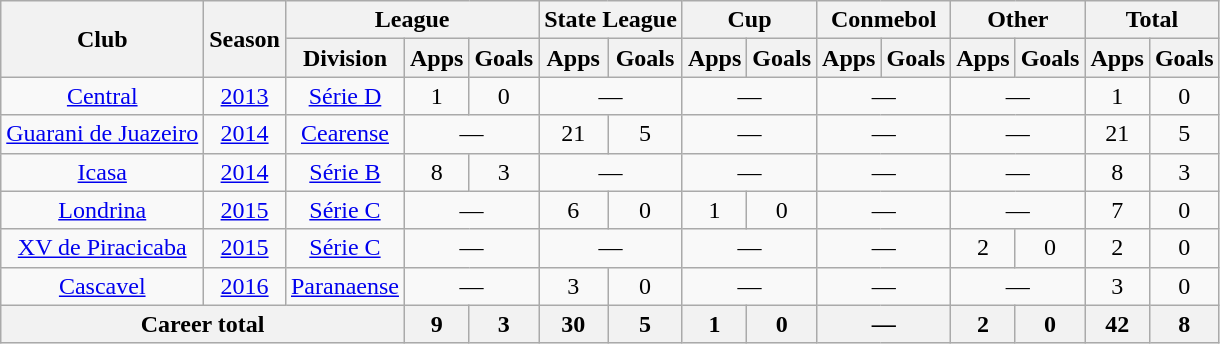<table class="wikitable" style="text-align: center;">
<tr>
<th rowspan="2">Club</th>
<th rowspan="2">Season</th>
<th colspan="3">League</th>
<th colspan="2">State League</th>
<th colspan="2">Cup</th>
<th colspan="2">Conmebol</th>
<th colspan="2">Other</th>
<th colspan="2">Total</th>
</tr>
<tr>
<th>Division</th>
<th>Apps</th>
<th>Goals</th>
<th>Apps</th>
<th>Goals</th>
<th>Apps</th>
<th>Goals</th>
<th>Apps</th>
<th>Goals</th>
<th>Apps</th>
<th>Goals</th>
<th>Apps</th>
<th>Goals</th>
</tr>
<tr>
<td valign="center"><a href='#'>Central</a></td>
<td><a href='#'>2013</a></td>
<td><a href='#'>Série D</a></td>
<td>1</td>
<td>0</td>
<td colspan="2">—</td>
<td colspan="2">—</td>
<td colspan="2">—</td>
<td colspan="2">—</td>
<td>1</td>
<td>0</td>
</tr>
<tr>
<td valign="center"><a href='#'>Guarani de Juazeiro</a></td>
<td><a href='#'>2014</a></td>
<td><a href='#'>Cearense</a></td>
<td colspan="2">—</td>
<td>21</td>
<td>5</td>
<td colspan="2">—</td>
<td colspan="2">—</td>
<td colspan="2">—</td>
<td>21</td>
<td>5</td>
</tr>
<tr>
<td valign="center"><a href='#'>Icasa</a></td>
<td><a href='#'>2014</a></td>
<td><a href='#'>Série B</a></td>
<td>8</td>
<td>3</td>
<td colspan="2">—</td>
<td colspan="2">—</td>
<td colspan="2">—</td>
<td colspan="2">—</td>
<td>8</td>
<td>3</td>
</tr>
<tr>
<td valign="center"><a href='#'>Londrina</a></td>
<td><a href='#'>2015</a></td>
<td><a href='#'>Série C</a></td>
<td colspan="2">—</td>
<td>6</td>
<td>0</td>
<td>1</td>
<td>0</td>
<td colspan="2">—</td>
<td colspan="2">—</td>
<td>7</td>
<td>0</td>
</tr>
<tr>
<td valign="center"><a href='#'>XV de Piracicaba</a></td>
<td><a href='#'>2015</a></td>
<td><a href='#'>Série C</a></td>
<td colspan="2">—</td>
<td colspan="2">—</td>
<td colspan="2">—</td>
<td colspan="2">—</td>
<td>2</td>
<td>0</td>
<td>2</td>
<td>0</td>
</tr>
<tr>
<td valign="center"><a href='#'>Cascavel</a></td>
<td><a href='#'>2016</a></td>
<td><a href='#'>Paranaense</a></td>
<td colspan="2">—</td>
<td>3</td>
<td>0</td>
<td colspan="2">—</td>
<td colspan="2">—</td>
<td colspan="2">—</td>
<td>3</td>
<td>0</td>
</tr>
<tr>
<th colspan="3"><strong>Career total</strong></th>
<th>9</th>
<th>3</th>
<th>30</th>
<th>5</th>
<th>1</th>
<th>0</th>
<th colspan="2">—</th>
<th>2</th>
<th>0</th>
<th>42</th>
<th>8</th>
</tr>
</table>
